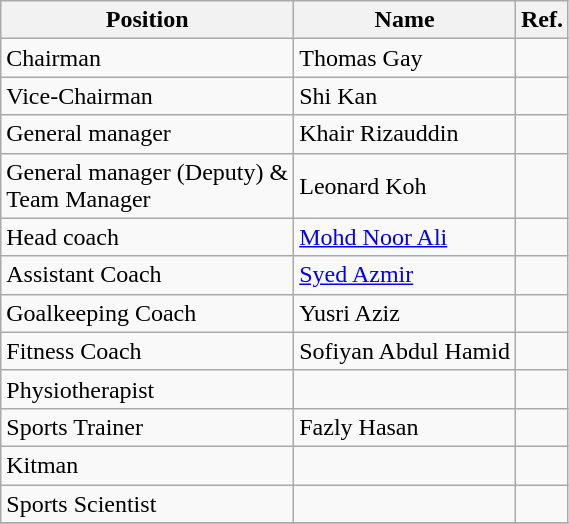<table class="wikitable">
<tr>
<th>Position</th>
<th>Name</th>
<th>Ref.</th>
</tr>
<tr>
<td>Chairman</td>
<td> Thomas Gay</td>
<td></td>
</tr>
<tr>
<td>Vice-Chairman</td>
<td> Shi Kan</td>
<td></td>
</tr>
<tr>
<td>General manager</td>
<td> Khair Rizauddin</td>
<td></td>
</tr>
<tr>
<td>General manager (Deputy) & <br> Team Manager</td>
<td> Leonard Koh</td>
<td></td>
</tr>
<tr>
<td>Head coach</td>
<td> <a href='#'>Mohd Noor Ali</a></td>
<td>  </td>
</tr>
<tr>
<td>Assistant Coach</td>
<td> <a href='#'>Syed Azmir</a></td>
<td></td>
</tr>
<tr>
<td>Goalkeeping Coach</td>
<td> Yusri Aziz</td>
<td></td>
</tr>
<tr>
<td>Fitness Coach</td>
<td> Sofiyan Abdul Hamid</td>
<td></td>
</tr>
<tr>
<td>Physiotherapist</td>
<td></td>
<td></td>
</tr>
<tr>
<td>Sports Trainer</td>
<td> Fazly Hasan</td>
<td></td>
</tr>
<tr>
<td>Kitman</td>
<td></td>
<td></td>
</tr>
<tr>
<td>Sports Scientist</td>
<td></td>
<td></td>
</tr>
<tr>
</tr>
</table>
